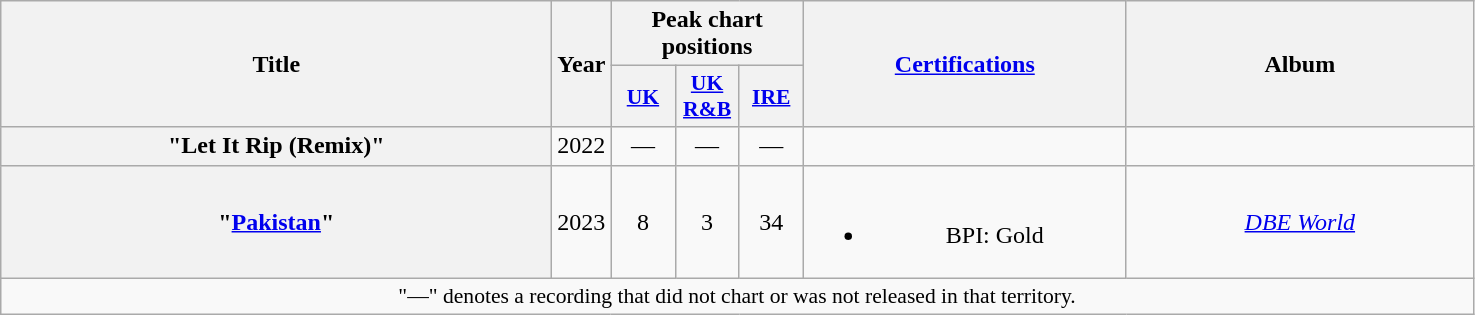<table class="wikitable plainrowheaders" style="text-align:center;">
<tr>
<th scope="col" rowspan="2" style="width:22.5em;">Title</th>
<th scope="col" rowspan="2" style="width:1em;">Year</th>
<th scope="col" colspan="3">Peak chart positions</th>
<th scope="col" rowspan="2" style="width:13em;"><a href='#'>Certifications</a></th>
<th scope="col" rowspan="2" style="width:14em;">Album</th>
</tr>
<tr>
<th scope="col" style="width:2.5em;font-size:90%;"><a href='#'>UK</a><br></th>
<th scope="col" style="width:2.5em;font-size:90%;"><a href='#'>UK<br>R&B</a><br></th>
<th scope="col" style="width:2.5em;font-size:90%;"><a href='#'>IRE</a><br></th>
</tr>
<tr>
<th scope="row">"Let It Rip (Remix)"<br></th>
<td>2022</td>
<td>—</td>
<td>—</td>
<td>—</td>
<td></td>
<td></td>
</tr>
<tr>
<th scope="row">"<a href='#'>Pakistan</a>"<br></th>
<td>2023</td>
<td>8</td>
<td>3</td>
<td>34</td>
<td><br><ul><li>BPI: Gold</li></ul></td>
<td><em><a href='#'>DBE World</a></em></td>
</tr>
<tr>
<td colspan="7" style="font-size:90%">"—" denotes a recording that did not chart or was not released in that territory.</td>
</tr>
</table>
